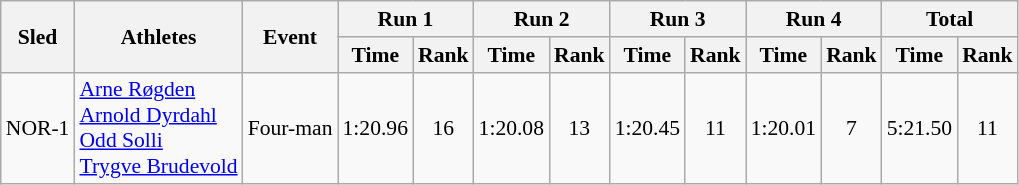<table class="wikitable"  border="1" style="font-size:90%">
<tr>
<th rowspan="2">Sled</th>
<th rowspan="2">Athletes</th>
<th rowspan="2">Event</th>
<th colspan="2">Run 1</th>
<th colspan="2">Run 2</th>
<th colspan="2">Run 3</th>
<th colspan="2">Run 4</th>
<th colspan="2">Total</th>
</tr>
<tr>
<th>Time</th>
<th>Rank</th>
<th>Time</th>
<th>Rank</th>
<th>Time</th>
<th>Rank</th>
<th>Time</th>
<th>Rank</th>
<th>Time</th>
<th>Rank</th>
</tr>
<tr>
<td align="center">NOR-1</td>
<td><a href='#'>Arne Røgden</a><br><a href='#'>Arnold Dyrdahl</a><br><a href='#'>Odd Solli</a><br><a href='#'>Trygve Brudevold</a></td>
<td>Four-man</td>
<td align="center">1:20.96</td>
<td align="center">16</td>
<td align="center">1:20.08</td>
<td align="center">13</td>
<td align="center">1:20.45</td>
<td align="center">11</td>
<td align="center">1:20.01</td>
<td align="center">7</td>
<td align="center">5:21.50</td>
<td align="center">11</td>
</tr>
</table>
